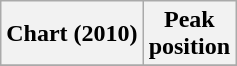<table class="wikitable sortable">
<tr>
<th>Chart (2010)</th>
<th>Peak<br>position</th>
</tr>
<tr>
</tr>
</table>
